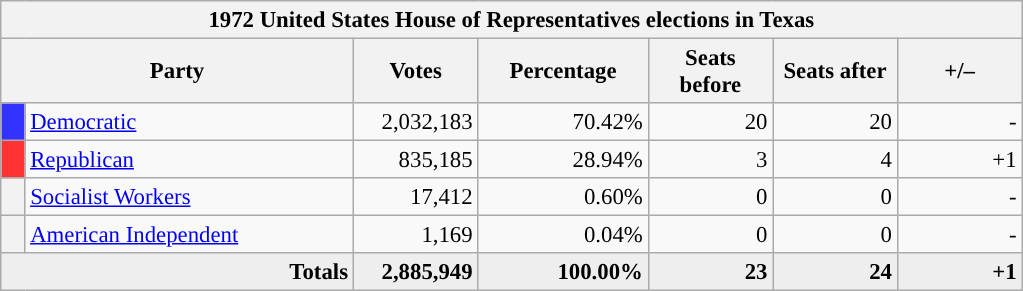<table class="wikitable" style="font-size: 95%;">
<tr>
<th colspan="7">1972 United States House of Representatives elections in Texas</th>
</tr>
<tr>
<th colspan="2" style="width: 15em">Party</th>
<th style="width: 5em">Votes</th>
<th style="width: 7em">Percentage</th>
<th style="width: 5em">Seats before</th>
<th style="width: 5em">Seats after</th>
<th style="width: 5em">+/–</th>
</tr>
<tr>
<th style="background-color:#3333FF; width: 3px"></th>
<td style="width: 130px"><a href='#'>Democratic</a></td>
<td align="right">2,032,183</td>
<td align="right">70.42%</td>
<td align="right">20</td>
<td align="right">20</td>
<td align="right">-</td>
</tr>
<tr>
<th style="background-color:#FF3333; width: 3px"></th>
<td style="width: 130px"><a href='#'>Republican</a></td>
<td align="right">835,185</td>
<td align="right">28.94%</td>
<td align="right">3</td>
<td align="right">4</td>
<td align="right">+1</td>
</tr>
<tr>
<th style="background-color:"></th>
<td style="width: 130px"><a href='#'>Socialist Workers</a></td>
<td align="right">17,412</td>
<td align="right">0.60%</td>
<td align="right">0</td>
<td align="right">0</td>
<td align="right">-</td>
</tr>
<tr>
<th style="background-color:"></th>
<td style="width: 130px"><a href='#'>American Independent</a></td>
<td align="right">1,169</td>
<td align="right">0.04%</td>
<td align="right">0</td>
<td align="right">0</td>
<td align="right">-</td>
</tr>
<tr bgcolor="#EEEEEE">
<td colspan="2" align="right"><strong>Totals</strong></td>
<td align="right"><strong>2,885,949</strong></td>
<td align="right"><strong>100.00%</strong></td>
<td align="right"><strong>23</strong></td>
<td align="right"><strong>24</strong></td>
<td align="right"><strong>+1</strong></td>
</tr>
</table>
